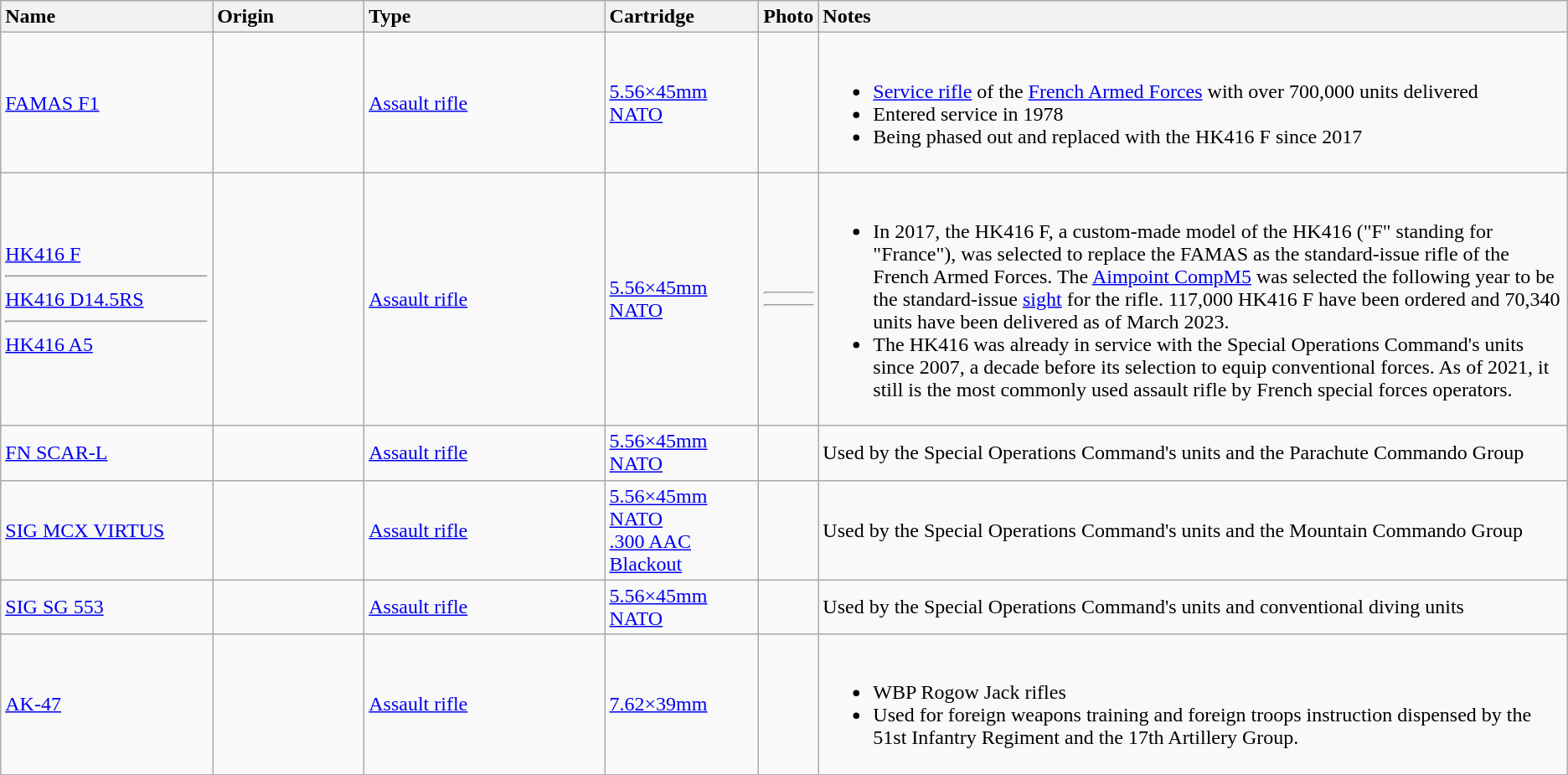<table class="wikitable">
<tr>
<th style="text-align: left; width:14%;">Name</th>
<th style="text-align: left; width:10%;">Origin</th>
<th style="text-align: left; width:16%;">Type</th>
<th style="text-align: left; width:10%;">Cartridge</th>
<th style="text-align: left; width:0;">Photo</th>
<th style="text-align: left; width:50%;">Notes</th>
</tr>
<tr>
<td><a href='#'>FAMAS F1</a></td>
<td></td>
<td><a href='#'>Assault rifle</a></td>
<td><a href='#'>5.56×45mm NATO</a></td>
<td></td>
<td><br><ul><li><a href='#'>Service rifle</a> of the <a href='#'>French Armed Forces</a> with over 700,000 units delivered</li><li>Entered service in 1978</li><li>Being phased out and replaced with the HK416 F since 2017</li></ul></td>
</tr>
<tr>
<td><a href='#'>HK416 F</a> <hr><a href='#'>HK416 D14.5RS</a><hr><a href='#'>HK416 A5</a></td>
<td></td>
<td><a href='#'>Assault rifle</a></td>
<td><a href='#'>5.56×45mm NATO</a></td>
<td><hr><hr></td>
<td><br><ul><li>In 2017, the HK416 F, a custom-made model of the HK416 ("F" standing for "France"), was selected to replace the FAMAS as the standard-issue rifle of the French Armed Forces. The <a href='#'>Aimpoint CompM5</a> was selected the following year to be the standard-issue <a href='#'>sight</a> for the rifle. 117,000 HK416 F have been ordered and 70,340 units have been delivered as of March 2023.</li><li>The HK416 was already in service with the Special Operations Command's units since 2007, a decade before its selection to equip conventional forces. As of 2021, it still is the most commonly used assault rifle by French special forces operators.</li></ul></td>
</tr>
<tr>
<td><a href='#'>FN SCAR-L</a></td>
<td></td>
<td><a href='#'>Assault rifle</a></td>
<td><a href='#'>5.56×45mm NATO</a></td>
<td><br></td>
<td>Used by the Special Operations Command's units and the Parachute Commando Group</td>
</tr>
<tr>
<td><a href='#'>SIG MCX VIRTUS</a></td>
<td></td>
<td><a href='#'>Assault rifle</a></td>
<td><a href='#'>5.56×45mm NATO</a><br><a href='#'>.300 AAC Blackout</a></td>
<td></td>
<td>Used by the Special Operations Command's units and the Mountain Commando Group</td>
</tr>
<tr>
<td><a href='#'>SIG SG 553</a></td>
<td></td>
<td><a href='#'>Assault rifle</a></td>
<td><a href='#'>5.56×45mm NATO</a></td>
<td></td>
<td>Used by the Special Operations Command's units and conventional diving units</td>
</tr>
<tr>
<td><a href='#'>AK-47</a></td>
<td></td>
<td><a href='#'>Assault rifle</a></td>
<td><a href='#'>7.62×39mm</a></td>
<td> </td>
<td><br><ul><li>WBP Rogow Jack rifles</li><li>Used for foreign weapons training and foreign troops instruction dispensed by the 51st Infantry Regiment and the 17th Artillery Group.</li></ul></td>
</tr>
</table>
